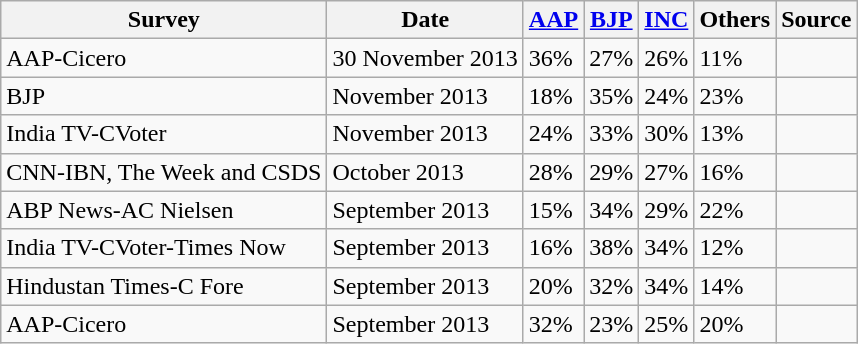<table class="wikitable">
<tr>
<th>Survey</th>
<th>Date</th>
<th><a href='#'>AAP</a></th>
<th><a href='#'>BJP</a></th>
<th><a href='#'>INC</a></th>
<th>Others</th>
<th>Source</th>
</tr>
<tr>
<td>AAP-Cicero</td>
<td>30 November 2013</td>
<td>36%</td>
<td>27%</td>
<td>26%</td>
<td>11%</td>
<td></td>
</tr>
<tr>
<td>BJP</td>
<td>November 2013</td>
<td>18%</td>
<td>35%</td>
<td>24%</td>
<td>23%</td>
<td></td>
</tr>
<tr>
<td>India TV-CVoter</td>
<td>November 2013</td>
<td>24%</td>
<td>33%</td>
<td>30%</td>
<td>13%</td>
<td></td>
</tr>
<tr>
<td>CNN-IBN, The Week and CSDS</td>
<td>October 2013</td>
<td>28%</td>
<td>29%</td>
<td>27%</td>
<td>16%</td>
<td></td>
</tr>
<tr>
<td>ABP News-AC Nielsen</td>
<td>September 2013</td>
<td>15%</td>
<td>34%</td>
<td>29%</td>
<td>22%</td>
<td></td>
</tr>
<tr>
<td>India TV-CVoter-Times Now</td>
<td>September 2013</td>
<td>16%</td>
<td>38%</td>
<td>34%</td>
<td>12%</td>
<td></td>
</tr>
<tr>
<td>Hindustan Times-C Fore</td>
<td>September 2013</td>
<td>20%</td>
<td>32%</td>
<td>34%</td>
<td>14%</td>
<td></td>
</tr>
<tr>
<td>AAP-Cicero</td>
<td>September 2013</td>
<td>32%</td>
<td>23%</td>
<td>25%</td>
<td>20%</td>
<td></td>
</tr>
</table>
